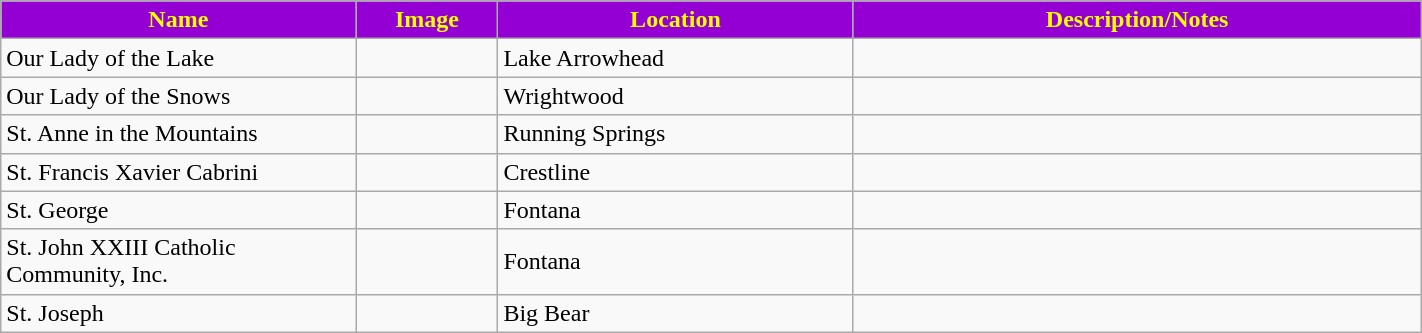<table class="wikitable sortable" style="width:75%">
<tr>
<th style="background:darkviolet; color:yellow;" width="25%"><strong>Name</strong></th>
<th style="background:darkviolet; color:yellow;" width="10%"><strong>Image</strong></th>
<th style="background:darkviolet; color:yellow;" width="25%"><strong>Location</strong></th>
<th style="background:darkviolet; color:yellow;" width="15"><strong>Description/Notes</strong></th>
</tr>
<tr>
<td>Our Lady of the Lake</td>
<td></td>
<td>Lake Arrowhead</td>
<td></td>
</tr>
<tr>
<td>Our Lady of the Snows</td>
<td></td>
<td>Wrightwood</td>
<td></td>
</tr>
<tr>
<td>St. Anne in the Mountains</td>
<td></td>
<td>Running Springs</td>
<td></td>
</tr>
<tr>
<td>St. Francis Xavier Cabrini</td>
<td></td>
<td>Crestline</td>
<td></td>
</tr>
<tr>
<td>St. George</td>
<td></td>
<td>Fontana</td>
<td></td>
</tr>
<tr>
<td>St. John XXIII Catholic Community, Inc.</td>
<td></td>
<td>Fontana</td>
<td></td>
</tr>
<tr>
<td>St. Joseph</td>
<td></td>
<td>Big Bear</td>
<td></td>
</tr>
</table>
